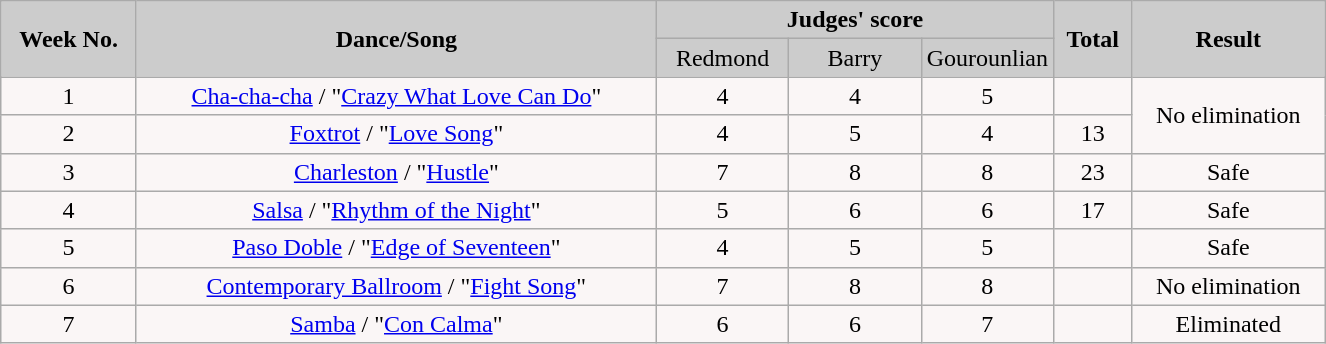<table class="wikitable collapsible">
<tr>
<th rowspan="2" style="background:#ccc; text-align:Center;"><strong>Week No.</strong></th>
<th rowspan="2" style="background:#ccc; text-align:Center;"><strong>Dance/Song</strong></th>
<th colspan="3" style="background:#ccc; text-align:Center;"><strong>Judges' score</strong></th>
<th rowspan="2" style="background:#ccc; text-align:Center;"><strong>Total</strong></th>
<th rowspan="2" style="background:#ccc; text-align:Center;"><strong>Result</strong></th>
</tr>
<tr style="text-align:center; background:#ccc;">
<td style="width:10%; ">Redmond</td>
<td style="width:10%; ">Barry</td>
<td style="width:10%; ">Gourounlian</td>
</tr>
<tr style="text-align:center; background:#faf6f6;">
<td>1</td>
<td><a href='#'>Cha-cha-cha</a> / "<a href='#'>Crazy What Love Can Do</a>"</td>
<td>4</td>
<td>4</td>
<td>5</td>
<td></td>
<td rowspan="2">No elimination</td>
</tr>
<tr style="text-align:center; background:#faf6f6;">
<td>2</td>
<td><a href='#'>Foxtrot</a> / "<a href='#'>Love Song</a>"</td>
<td>4</td>
<td>5</td>
<td>4</td>
<td>13</td>
</tr>
<tr style="text-align:center; background:#faf6f6;">
<td>3</td>
<td><a href='#'>Charleston</a> / "<a href='#'>Hustle</a>"</td>
<td>7</td>
<td>8</td>
<td>8</td>
<td>23</td>
<td>Safe</td>
</tr>
<tr style="text-align:center; background:#faf6f6;">
<td>4</td>
<td><a href='#'>Salsa</a> / "<a href='#'>Rhythm of the Night</a>"</td>
<td>5</td>
<td>6</td>
<td>6</td>
<td>17</td>
<td>Safe</td>
</tr>
<tr style="text-align:center; background:#faf6f6;">
<td>5</td>
<td><a href='#'>Paso Doble</a> / "<a href='#'>Edge of Seventeen</a>"</td>
<td>4</td>
<td>5</td>
<td>5</td>
<td></td>
<td>Safe</td>
</tr>
<tr style="text-align:center; background:#faf6f6;">
<td>6</td>
<td><a href='#'>Contemporary Ballroom</a> / "<a href='#'>Fight Song</a>"</td>
<td>7</td>
<td>8</td>
<td>8</td>
<td></td>
<td>No elimination</td>
</tr>
<tr style="text-align:center; background:#faf6f6;">
<td>7</td>
<td><a href='#'>Samba</a> / "<a href='#'>Con Calma</a>"</td>
<td>6</td>
<td>6</td>
<td>7</td>
<td></td>
<td>Eliminated</td>
</tr>
</table>
